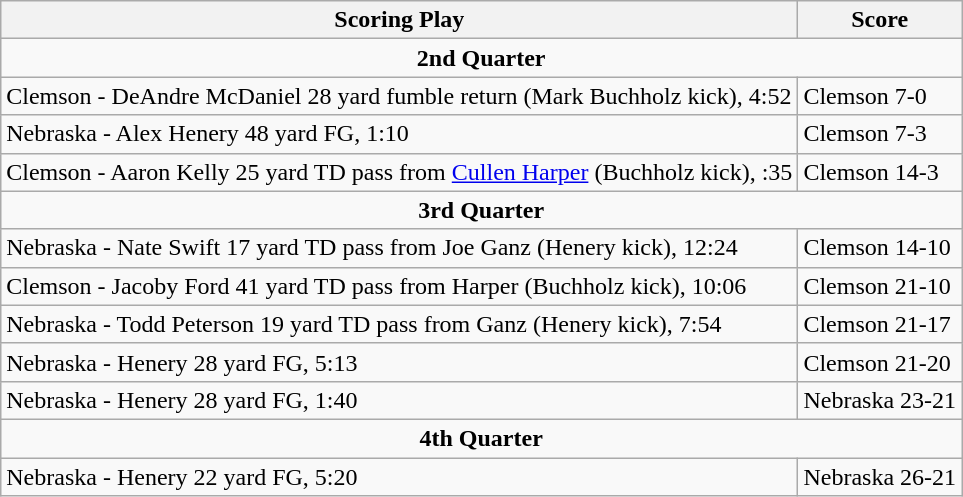<table class="wikitable">
<tr>
<th>Scoring Play</th>
<th>Score</th>
</tr>
<tr>
<td colspan="4" align="center"><strong>2nd Quarter</strong></td>
</tr>
<tr>
<td>Clemson - DeAndre McDaniel 28 yard fumble return (Mark Buchholz kick), 4:52</td>
<td>Clemson 7-0</td>
</tr>
<tr>
<td>Nebraska - Alex Henery 48 yard FG, 1:10</td>
<td>Clemson 7-3</td>
</tr>
<tr>
<td>Clemson - Aaron Kelly 25 yard TD pass from <a href='#'>Cullen Harper</a> (Buchholz kick), :35</td>
<td>Clemson 14-3</td>
</tr>
<tr>
<td colspan="4" align="center"><strong>3rd Quarter</strong></td>
</tr>
<tr>
<td>Nebraska - Nate Swift 17 yard TD pass from Joe Ganz (Henery kick), 12:24</td>
<td>Clemson 14-10</td>
</tr>
<tr>
<td>Clemson - Jacoby Ford 41 yard TD pass from Harper (Buchholz kick), 10:06</td>
<td>Clemson 21-10</td>
</tr>
<tr>
<td>Nebraska - Todd Peterson 19 yard TD pass from Ganz (Henery kick), 7:54</td>
<td>Clemson 21-17</td>
</tr>
<tr>
<td>Nebraska - Henery 28 yard FG, 5:13</td>
<td>Clemson 21-20</td>
</tr>
<tr>
<td>Nebraska - Henery 28 yard FG, 1:40</td>
<td>Nebraska 23-21</td>
</tr>
<tr>
<td colspan="4" align="center"><strong>4th Quarter</strong></td>
</tr>
<tr>
<td>Nebraska - Henery 22 yard FG, 5:20</td>
<td>Nebraska 26-21</td>
</tr>
</table>
